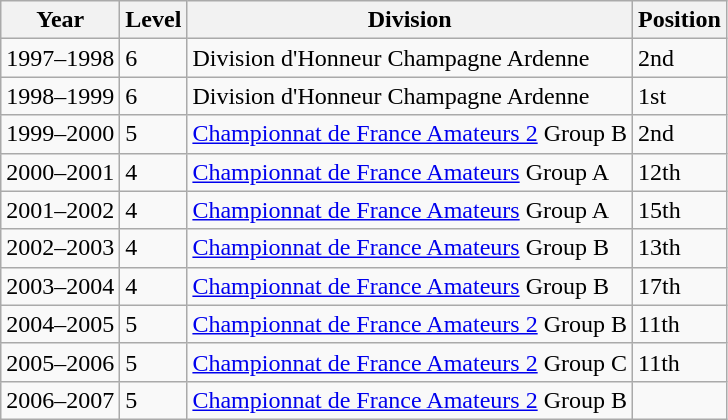<table class="wikitable">
<tr>
<th>Year</th>
<th>Level</th>
<th>Division</th>
<th>Position</th>
</tr>
<tr>
<td>1997–1998</td>
<td>6</td>
<td>Division d'Honneur Champagne Ardenne</td>
<td>2nd</td>
</tr>
<tr>
<td>1998–1999</td>
<td>6</td>
<td>Division d'Honneur Champagne Ardenne</td>
<td>1st</td>
</tr>
<tr>
<td>1999–2000</td>
<td>5</td>
<td><a href='#'>Championnat de France Amateurs 2</a> Group B</td>
<td>2nd</td>
</tr>
<tr>
<td>2000–2001</td>
<td>4</td>
<td><a href='#'>Championnat de France Amateurs</a> Group A</td>
<td>12th</td>
</tr>
<tr>
<td>2001–2002</td>
<td>4</td>
<td><a href='#'>Championnat de France Amateurs</a> Group A</td>
<td>15th</td>
</tr>
<tr>
<td>2002–2003</td>
<td>4</td>
<td><a href='#'>Championnat de France Amateurs</a> Group B</td>
<td>13th</td>
</tr>
<tr>
<td>2003–2004</td>
<td>4</td>
<td><a href='#'>Championnat de France Amateurs</a> Group B</td>
<td>17th</td>
</tr>
<tr>
<td>2004–2005</td>
<td>5</td>
<td><a href='#'>Championnat de France Amateurs 2</a> Group B</td>
<td>11th</td>
</tr>
<tr>
<td>2005–2006</td>
<td>5</td>
<td><a href='#'>Championnat de France Amateurs 2</a> Group C</td>
<td>11th</td>
</tr>
<tr>
<td>2006–2007</td>
<td>5</td>
<td><a href='#'>Championnat de France Amateurs 2</a> Group B</td>
<td></td>
</tr>
</table>
